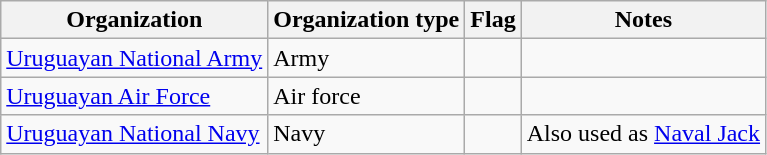<table class="wikitable">
<tr>
<th>Organization</th>
<th>Organization type</th>
<th>Flag</th>
<th>Notes</th>
</tr>
<tr>
<td><a href='#'>Uruguayan National Army</a></td>
<td>Army</td>
<td></td>
<td></td>
</tr>
<tr>
<td><a href='#'>Uruguayan Air Force</a></td>
<td>Air force</td>
<td></td>
<td></td>
</tr>
<tr>
<td><a href='#'>Uruguayan National Navy</a></td>
<td>Navy</td>
<td></td>
<td>Also used as <a href='#'>Naval Jack</a></td>
</tr>
</table>
